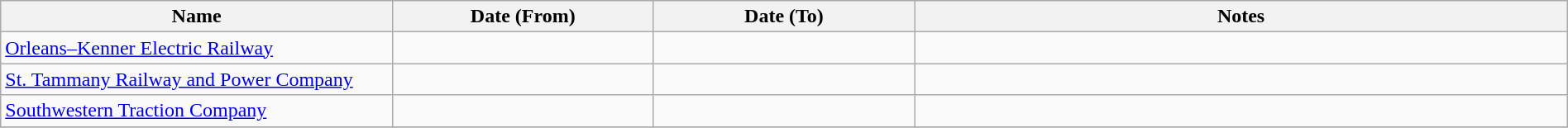<table class="wikitable sortable" width=100%>
<tr>
<th width=15%>Name</th>
<th width=10%>Date (From)</th>
<th width=10%>Date (To)</th>
<th class="unsortable" width=25%>Notes</th>
</tr>
<tr>
<td><a href='#'>Orleans–Kenner Electric Railway</a></td>
<td></td>
<td></td>
<td></td>
</tr>
<tr>
<td><a href='#'>St. Tammany Railway and Power Company</a></td>
<td></td>
<td></td>
<td></td>
</tr>
<tr>
<td><a href='#'>Southwestern Traction Company</a></td>
<td></td>
<td></td>
<td></td>
</tr>
<tr>
</tr>
</table>
